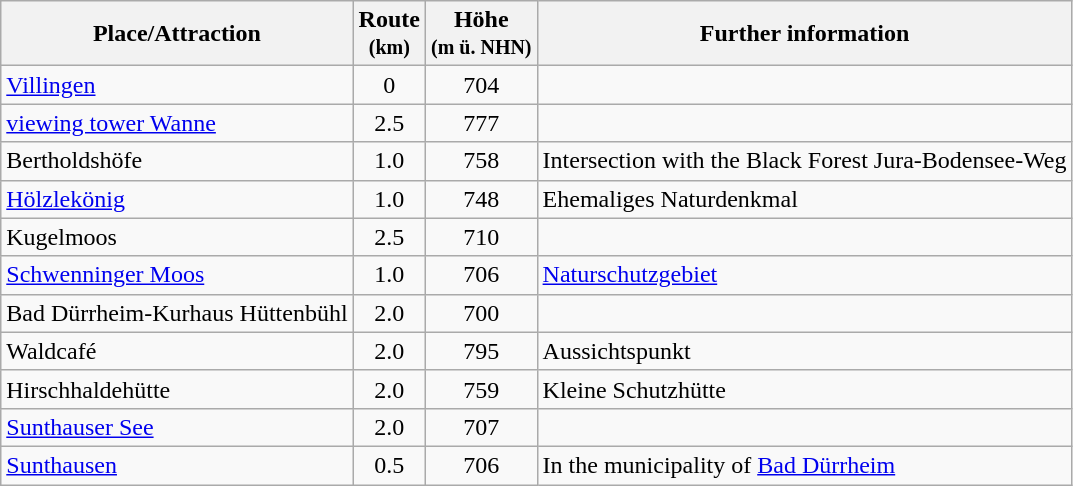<table class="wikitable toptextcells">
<tr class="hintergrundfarbe5">
<th>Place/Attraction</th>
<th>Route<br><small>(km)</small></th>
<th>Höhe<br><small>(m ü. NHN)</small></th>
<th class="unsortable">Further information</th>
</tr>
<tr>
<td><a href='#'>Villingen</a></td>
<td style="text-align:center">0</td>
<td style="text-align:center">704</td>
<td></td>
</tr>
<tr>
<td><a href='#'>viewing tower Wanne</a></td>
<td style="text-align:center">2.5</td>
<td style="text-align:center">777</td>
<td></td>
</tr>
<tr>
<td>Bertholdshöfe</td>
<td style="text-align:center">1.0</td>
<td style="text-align:center">758</td>
<td>Intersection with the Black Forest Jura-Bodensee-Weg</td>
</tr>
<tr>
<td><a href='#'>Hölzlekönig</a></td>
<td style="text-align:center">1.0</td>
<td style="text-align:center">748</td>
<td>Ehemaliges Naturdenkmal</td>
</tr>
<tr>
<td>Kugelmoos</td>
<td style="text-align:center">2.5</td>
<td style="text-align:center">710</td>
<td></td>
</tr>
<tr>
<td><a href='#'>Schwenninger Moos</a></td>
<td style="text-align:center">1.0</td>
<td style="text-align:center">706</td>
<td><a href='#'>Naturschutzgebiet</a></td>
</tr>
<tr>
<td>Bad Dürrheim-Kurhaus Hüttenbühl</td>
<td style="text-align:center">2.0</td>
<td style="text-align:center">700</td>
<td></td>
</tr>
<tr>
<td>Waldcafé</td>
<td style="text-align:center">2.0</td>
<td style="text-align:center">795</td>
<td>Aussichtspunkt</td>
</tr>
<tr>
<td>Hirschhaldehütte</td>
<td style="text-align:center">2.0</td>
<td style="text-align:center">759</td>
<td>Kleine Schutzhütte</td>
</tr>
<tr>
<td><a href='#'>Sunthauser See</a></td>
<td style="text-align:center">2.0</td>
<td style="text-align:center">707</td>
<td></td>
</tr>
<tr>
<td><a href='#'>Sunthausen</a></td>
<td style="text-align:center">0.5</td>
<td style="text-align:center">706</td>
<td>In the municipality of <a href='#'>Bad Dürrheim</a></td>
</tr>
</table>
